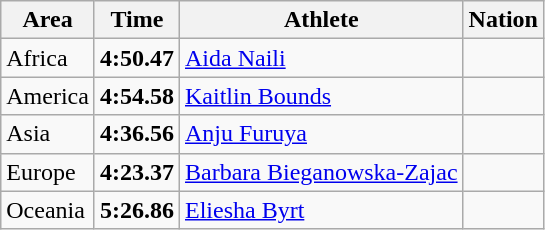<table class="wikitable">
<tr>
<th>Area</th>
<th>Time</th>
<th>Athlete</th>
<th>Nation</th>
</tr>
<tr>
<td>Africa</td>
<td><strong>4:50.47</strong></td>
<td><a href='#'>Aida Naili</a></td>
<td></td>
</tr>
<tr>
<td>America</td>
<td><strong>4:54.58</strong></td>
<td><a href='#'>Kaitlin Bounds</a></td>
<td></td>
</tr>
<tr>
<td>Asia</td>
<td><strong>4:36.56</strong></td>
<td><a href='#'>Anju Furuya</a></td>
<td></td>
</tr>
<tr>
<td>Europe</td>
<td><strong>4:23.37</strong> </td>
<td><a href='#'>Barbara Bieganowska-Zajac</a></td>
<td></td>
</tr>
<tr>
<td>Oceania</td>
<td><strong>5:26.86</strong></td>
<td><a href='#'>Eliesha Byrt</a></td>
<td></td>
</tr>
</table>
